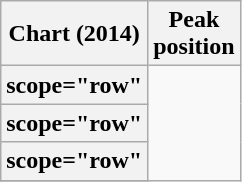<table class="wikitable plainrowheaders sortable" style="text-align:center;">
<tr>
<th scope="col">Chart (2014)</th>
<th scope="col">Peak<br>position</th>
</tr>
<tr>
<th>scope="row" </th>
</tr>
<tr>
<th>scope="row" </th>
</tr>
<tr>
<th>scope="row" </th>
</tr>
<tr>
</tr>
</table>
